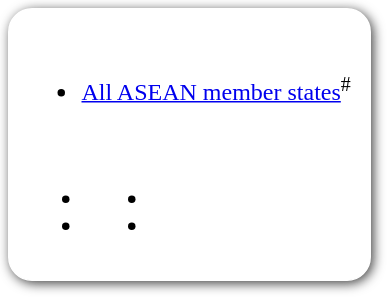<table style=" border-radius:1em; box-shadow: 0.1em 0.1em 0.5em rgba(0,0,0,0.75); background-color: white; border: 1px solid white; padding: 5px;">
<tr style="vertical-align:top;">
<td><br><ul><li> <a href='#'>All ASEAN member states</a><sup>#</sup></li></ul><table>
<tr>
<td><br><ul><li></li><li></li></ul></td>
<td valign="top"><br><ul><li></li><li></li></ul></td>
<td></td>
</tr>
</table>
</td>
<td></td>
</tr>
</table>
